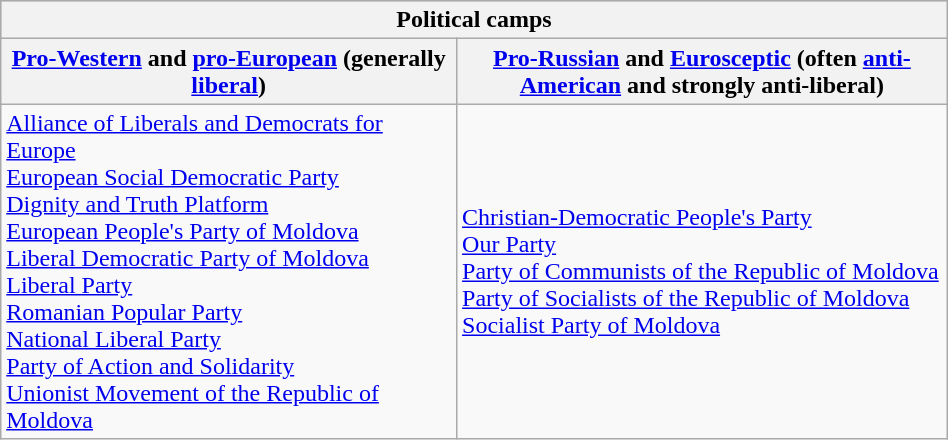<table class="wikitable" style="float:left;margin:0 0 1em 1em;width: 50%;">
<tr style="background-color:#C9C9C9">
<th colspan="2"><strong>Political camps</strong></th>
</tr>
<tr>
<th style="width: 50px"><a href='#'>Pro-Western</a> and <a href='#'>pro-European</a> (generally <a href='#'>liberal</a>)</th>
<th style="width: 50px"><a href='#'>Pro-Russian</a> and <a href='#'>Eurosceptic</a> (often <a href='#'>anti-American</a> and strongly anti-liberal)</th>
</tr>
<tr>
<td><a href='#'>Alliance of Liberals and Democrats for Europe</a><br><a href='#'>European Social Democratic Party</a><br><a href='#'>Dignity and Truth Platform</a><br><a href='#'>European People's Party of Moldova</a><br><a href='#'>Liberal Democratic Party of Moldova</a><br><a href='#'>Liberal Party</a><br><a href='#'>Romanian Popular Party</a><br><a href='#'>National Liberal Party</a><br><a href='#'>Party of Action and Solidarity</a><br><a href='#'>Unionist Movement of the Republic of Moldova</a></td>
<td><a href='#'>Christian-Democratic People's Party</a><br><a href='#'>Our Party</a><br><a href='#'>Party of Communists of the Republic of Moldova</a><br><a href='#'>Party of Socialists of the Republic of Moldova</a><br><a href='#'>Socialist Party of Moldova</a></td>
</tr>
</table>
